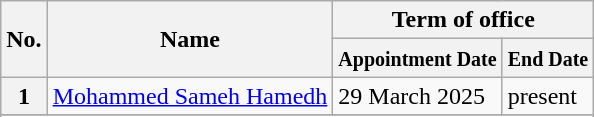<table class="wikitable">
<tr>
<th rowspan="2">No.</th>
<th rowspan="2">Name</th>
<th colspan="3">Term of office</th>
</tr>
<tr>
<th><small>Appointment Date</small></th>
<th><small>End Date</small></th>
</tr>
<tr>
<th>1</th>
<td><a href='#'>Mohammed Sameh Hamedh</a></td>
<td>29 March 2025</td>
<td>present</td>
</tr>
<tr>
</tr>
<tr>
</tr>
</table>
